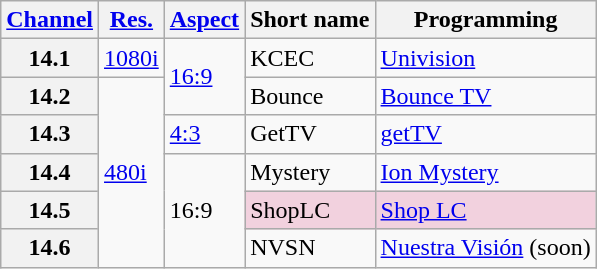<table class="wikitable">
<tr>
<th scope = "col"><a href='#'>Channel</a></th>
<th scope = "col"><a href='#'>Res.</a></th>
<th scope = "col"><a href='#'>Aspect</a></th>
<th scope = "col">Short name</th>
<th scope = "col">Programming</th>
</tr>
<tr>
<th scope = "row">14.1</th>
<td><a href='#'>1080i</a></td>
<td rowspan=2><a href='#'>16:9</a></td>
<td>KCEC</td>
<td><a href='#'>Univision</a></td>
</tr>
<tr>
<th scope = "row">14.2</th>
<td rowspan=5><a href='#'>480i</a></td>
<td>Bounce</td>
<td><a href='#'>Bounce TV</a></td>
</tr>
<tr>
<th scope = "row">14.3</th>
<td><a href='#'>4:3</a></td>
<td>GetTV</td>
<td><a href='#'>getTV</a></td>
</tr>
<tr>
<th scope = "row">14.4</th>
<td rowspan=3>16:9</td>
<td>Mystery</td>
<td><a href='#'>Ion Mystery</a></td>
</tr>
<tr>
<th scope = "row">14.5</th>
<td style="background-color: #f2d1de;">ShopLC</td>
<td style="background-color: #f2d1de;"><a href='#'>Shop LC</a> </td>
</tr>
<tr>
<th scope = "row">14.6</th>
<td>NVSN</td>
<td><a href='#'>Nuestra Visión</a> (soon)</td>
</tr>
</table>
